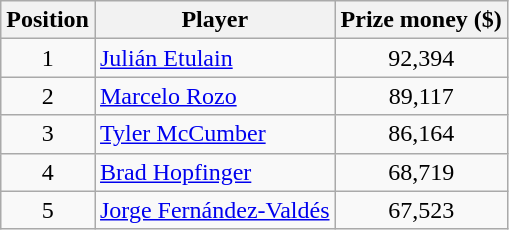<table class=wikitable>
<tr>
<th>Position</th>
<th>Player</th>
<th>Prize money ($)</th>
</tr>
<tr>
<td align=center>1</td>
<td> <a href='#'>Julián Etulain</a></td>
<td align=center>92,394</td>
</tr>
<tr>
<td align=center>2</td>
<td> <a href='#'>Marcelo Rozo</a></td>
<td align=center>89,117</td>
</tr>
<tr>
<td align=center>3</td>
<td> <a href='#'>Tyler McCumber</a></td>
<td align=center>86,164</td>
</tr>
<tr>
<td align=center>4</td>
<td> <a href='#'>Brad Hopfinger</a></td>
<td align=center>68,719</td>
</tr>
<tr>
<td align=center>5</td>
<td> <a href='#'>Jorge Fernández-Valdés</a></td>
<td align=center>67,523</td>
</tr>
</table>
